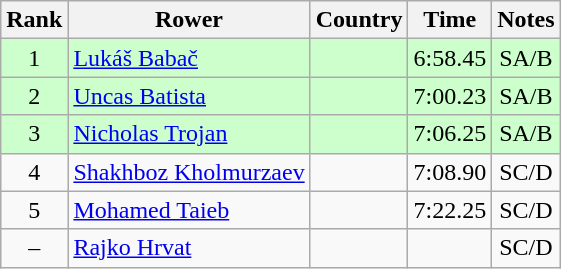<table class="wikitable" style="text-align:center">
<tr>
<th>Rank</th>
<th>Rower</th>
<th>Country</th>
<th>Time</th>
<th>Notes</th>
</tr>
<tr bgcolor=ccffcc>
<td>1</td>
<td align="left"><a href='#'>Lukáš Babač</a></td>
<td align="left"></td>
<td>6:58.45</td>
<td>SA/B</td>
</tr>
<tr bgcolor=ccffcc>
<td>2</td>
<td align="left"><a href='#'>Uncas Batista</a></td>
<td align="left"></td>
<td>7:00.23</td>
<td>SA/B</td>
</tr>
<tr bgcolor=ccffcc>
<td>3</td>
<td align="left"><a href='#'>Nicholas Trojan</a></td>
<td align="left"></td>
<td>7:06.25</td>
<td>SA/B</td>
</tr>
<tr>
<td>4</td>
<td align="left"><a href='#'>Shakhboz Kholmurzaev</a></td>
<td align="left"></td>
<td>7:08.90</td>
<td>SC/D</td>
</tr>
<tr>
<td>5</td>
<td align="left"><a href='#'>Mohamed Taieb</a></td>
<td align="left"></td>
<td>7:22.25</td>
<td>SC/D</td>
</tr>
<tr>
<td>–</td>
<td align="left"><a href='#'>Rajko Hrvat</a></td>
<td align="left"></td>
<td></td>
<td>SC/D</td>
</tr>
</table>
